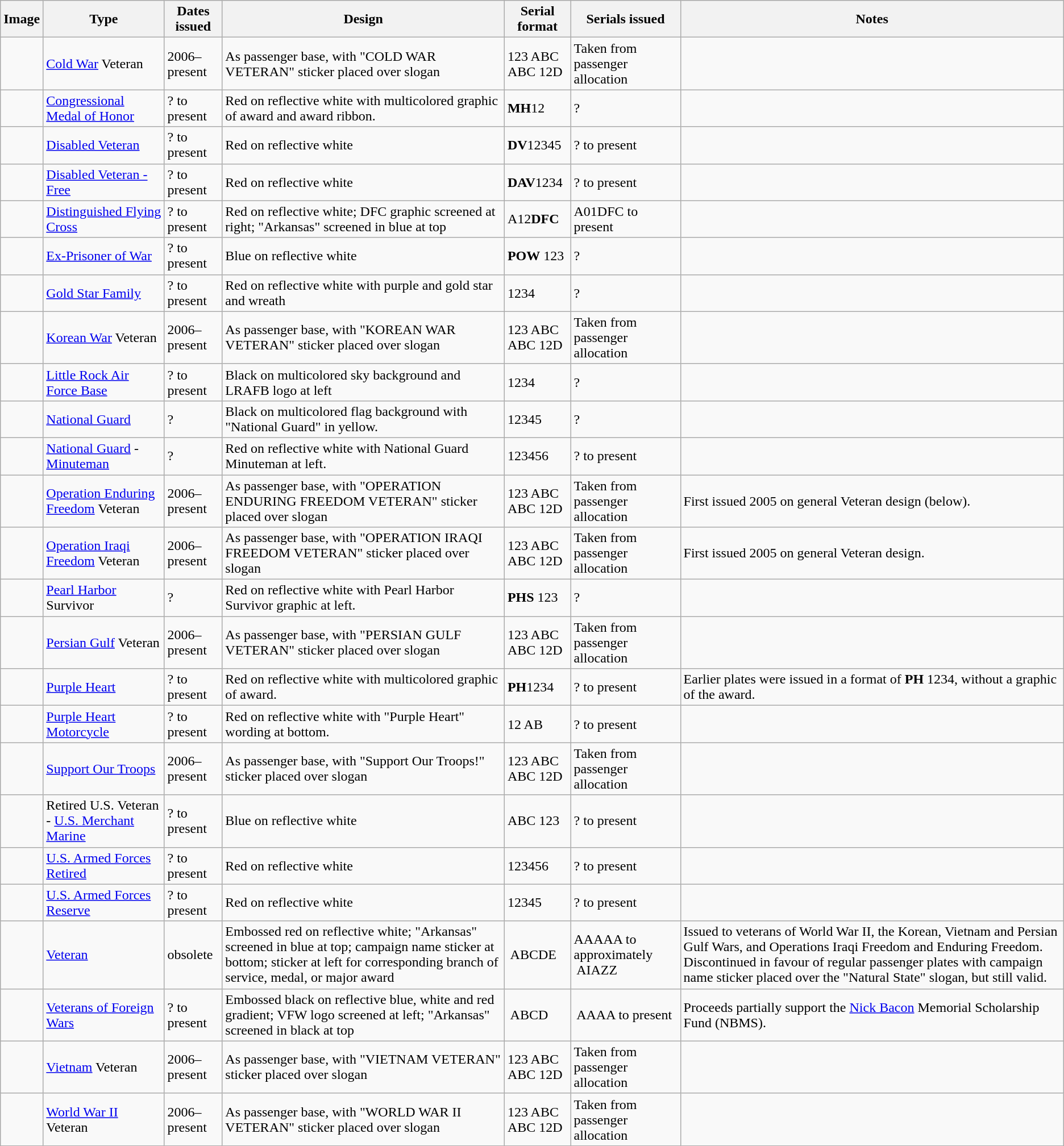<table class=wikitable>
<tr>
<th>Image</th>
<th>Type</th>
<th>Dates issued</th>
<th>Design</th>
<th>Serial format</th>
<th>Serials issued</th>
<th>Notes</th>
</tr>
<tr>
<td></td>
<td><a href='#'>Cold War</a> Veteran</td>
<td>2006–present</td>
<td>As passenger base, with "COLD WAR VETERAN" sticker placed over slogan</td>
<td>123 ABC<br>ABC 12D</td>
<td>Taken from passenger allocation</td>
<td></td>
</tr>
<tr>
<td></td>
<td><a href='#'>Congressional Medal of Honor</a></td>
<td>? to present</td>
<td>Red on reflective white with multicolored graphic of award and award ribbon.</td>
<td><strong>MH</strong>12</td>
<td>?</td>
<td></td>
</tr>
<tr>
<td></td>
<td><a href='#'>Disabled Veteran</a></td>
<td>? to present</td>
<td>Red on reflective white</td>
<td><strong>DV</strong>12345</td>
<td>? to present</td>
<td></td>
</tr>
<tr>
<td></td>
<td><a href='#'>Disabled Veteran - Free</a></td>
<td>? to present</td>
<td>Red on reflective white</td>
<td><strong>DAV</strong>1234</td>
<td>? to present</td>
<td></td>
</tr>
<tr>
<td></td>
<td><a href='#'>Distinguished Flying Cross</a></td>
<td>? to present</td>
<td>Red on reflective white; DFC graphic screened at right; "Arkansas" screened in blue at top</td>
<td>A12<strong>DFC</strong></td>
<td>A01DFC to present</td>
<td></td>
</tr>
<tr>
<td></td>
<td><a href='#'>Ex-Prisoner of War</a></td>
<td>? to present</td>
<td>Blue on reflective white</td>
<td><strong>POW</strong> 123</td>
<td>?</td>
<td></td>
</tr>
<tr>
<td></td>
<td><a href='#'>Gold Star Family</a></td>
<td>? to present</td>
<td>Red on reflective white with purple and gold star and wreath</td>
<td> 1234</td>
<td>?</td>
<td></td>
</tr>
<tr>
<td></td>
<td><a href='#'>Korean War</a> Veteran</td>
<td>2006–present</td>
<td>As passenger base, with "KOREAN WAR VETERAN" sticker placed over slogan</td>
<td>123 ABC<br>ABC 12D</td>
<td>Taken from passenger allocation</td>
<td></td>
</tr>
<tr>
<td></td>
<td><a href='#'>Little Rock Air Force Base</a></td>
<td>? to present</td>
<td>Black on multicolored sky background and LRAFB logo at left</td>
<td> 1234</td>
<td>?</td>
<td></td>
</tr>
<tr>
<td></td>
<td><a href='#'>National Guard</a></td>
<td>?</td>
<td>Black on multicolored flag background with "National Guard" in yellow.</td>
<td>12345</td>
<td>?</td>
<td></td>
</tr>
<tr>
<td></td>
<td><a href='#'>National Guard</a> - <a href='#'>Minuteman</a></td>
<td>?</td>
<td>Red on reflective white with National Guard Minuteman at left.</td>
<td>123456</td>
<td>? to present</td>
<td></td>
</tr>
<tr>
<td></td>
<td><a href='#'>Operation Enduring Freedom</a> Veteran</td>
<td>2006–present</td>
<td>As passenger base, with "OPERATION ENDURING FREEDOM VETERAN" sticker placed over slogan</td>
<td>123 ABC<br>ABC 12D</td>
<td>Taken from passenger allocation</td>
<td>First issued 2005 on general Veteran design (below).</td>
</tr>
<tr>
<td></td>
<td><a href='#'>Operation Iraqi Freedom</a> Veteran</td>
<td>2006–present</td>
<td>As passenger base, with "OPERATION IRAQI FREEDOM VETERAN" sticker placed over slogan</td>
<td>123 ABC<br>ABC 12D</td>
<td>Taken from passenger allocation</td>
<td>First issued 2005 on general Veteran design.</td>
</tr>
<tr>
<td></td>
<td><a href='#'>Pearl Harbor</a> Survivor</td>
<td>?</td>
<td>Red on reflective white with Pearl Harbor Survivor graphic at left.</td>
<td><strong>PHS</strong> 123</td>
<td>?</td>
<td></td>
</tr>
<tr>
<td></td>
<td><a href='#'>Persian Gulf</a> Veteran</td>
<td>2006–present</td>
<td>As passenger base, with "PERSIAN GULF VETERAN" sticker placed over slogan</td>
<td>123 ABC<br>ABC 12D</td>
<td>Taken from passenger allocation</td>
<td></td>
</tr>
<tr>
<td></td>
<td><a href='#'>Purple Heart</a></td>
<td>? to present</td>
<td>Red on reflective white with multicolored graphic of award.</td>
<td><strong>PH</strong>1234</td>
<td>? to present</td>
<td>Earlier plates were issued in a format of <strong>PH</strong> 1234, without a graphic of the award.</td>
</tr>
<tr>
<td></td>
<td><a href='#'>Purple Heart</a> <a href='#'>Motorcycle</a></td>
<td>? to present</td>
<td>Red on reflective white with "Purple Heart" wording at bottom.</td>
<td>12 AB</td>
<td>? to present</td>
<td></td>
</tr>
<tr>
<td></td>
<td><a href='#'>Support Our Troops</a></td>
<td>2006–present</td>
<td>As passenger base, with "Support Our Troops!" sticker placed over slogan</td>
<td>123 ABC<br>ABC 12D</td>
<td>Taken from passenger allocation</td>
<td></td>
</tr>
<tr>
<td></td>
<td>Retired U.S. Veteran - <a href='#'>U.S. Merchant Marine</a></td>
<td>? to present</td>
<td>Blue on reflective white</td>
<td>ABC 123</td>
<td>? to present</td>
<td></td>
</tr>
<tr>
<td></td>
<td><a href='#'>U.S. Armed Forces Retired</a></td>
<td>? to present</td>
<td>Red on reflective white</td>
<td>123456</td>
<td>? to present</td>
<td></td>
</tr>
<tr>
<td></td>
<td><a href='#'>U.S. Armed Forces Reserve</a></td>
<td>? to present</td>
<td>Red on reflective white</td>
<td>12345</td>
<td>? to present</td>
<td></td>
</tr>
<tr>
<td></td>
<td><a href='#'>Veteran</a></td>
<td>obsolete</td>
<td>Embossed red on reflective white; "Arkansas" screened in blue at top; campaign name sticker at bottom; sticker at left for corresponding branch of service, medal, or major award</td>
<td> ABCDE</td>
<td> AAAAA to approximately  AIAZZ</td>
<td>Issued to veterans of World War II, the Korean, Vietnam and Persian Gulf Wars, and Operations Iraqi Freedom and Enduring Freedom. Discontinued in favour of regular passenger plates with campaign name sticker placed over the "Natural State" slogan, but still valid.</td>
</tr>
<tr>
<td></td>
<td><a href='#'>Veterans of Foreign Wars</a></td>
<td>? to present</td>
<td>Embossed black on reflective blue, white and red gradient; VFW logo screened at left; "Arkansas" screened in black at top</td>
<td> ABCD</td>
<td> AAAA to present</td>
<td>Proceeds partially support the <a href='#'>Nick Bacon</a> Memorial Scholarship Fund (NBMS).</td>
</tr>
<tr>
<td></td>
<td><a href='#'>Vietnam</a> Veteran</td>
<td>2006–present</td>
<td>As passenger base, with "VIETNAM VETERAN" sticker placed over slogan</td>
<td>123 ABC<br>ABC 12D</td>
<td>Taken from passenger allocation</td>
<td></td>
</tr>
<tr>
<td></td>
<td><a href='#'>World War II</a> Veteran</td>
<td>2006–present</td>
<td>As passenger base, with "WORLD WAR II VETERAN" sticker placed over slogan</td>
<td>123 ABC<br>ABC 12D</td>
<td>Taken from passenger allocation</td>
<td></td>
</tr>
</table>
